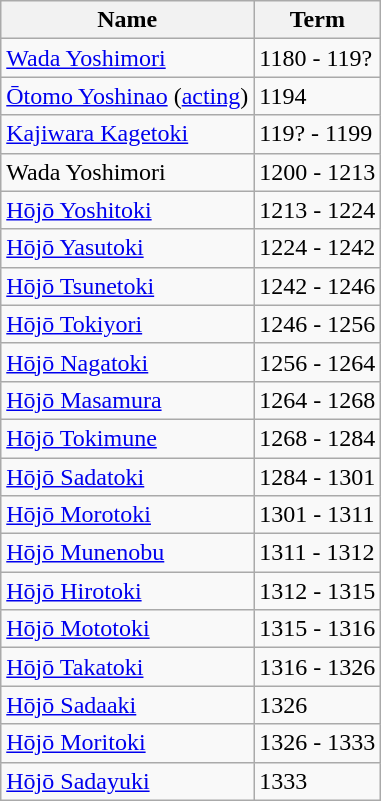<table class="wikitable">
<tr>
<th>Name</th>
<th>Term</th>
</tr>
<tr>
<td><a href='#'>Wada Yoshimori</a></td>
<td>1180 - 119?</td>
</tr>
<tr>
<td><a href='#'>Ōtomo Yoshinao</a> (<a href='#'>acting</a>)</td>
<td>1194</td>
</tr>
<tr>
<td><a href='#'>Kajiwara Kagetoki</a></td>
<td>119? - 1199</td>
</tr>
<tr>
<td>Wada Yoshimori</td>
<td>1200 - 1213</td>
</tr>
<tr>
<td><a href='#'>Hōjō Yoshitoki</a></td>
<td>1213 - 1224</td>
</tr>
<tr>
<td><a href='#'>Hōjō Yasutoki</a></td>
<td>1224 - 1242</td>
</tr>
<tr>
<td><a href='#'>Hōjō Tsunetoki</a></td>
<td>1242 - 1246</td>
</tr>
<tr>
<td><a href='#'>Hōjō Tokiyori</a></td>
<td>1246 - 1256</td>
</tr>
<tr>
<td><a href='#'>Hōjō Nagatoki</a></td>
<td>1256 - 1264</td>
</tr>
<tr>
<td><a href='#'>Hōjō Masamura</a></td>
<td>1264 - 1268</td>
</tr>
<tr>
<td><a href='#'>Hōjō Tokimune</a></td>
<td>1268 - 1284</td>
</tr>
<tr>
<td><a href='#'>Hōjō Sadatoki</a></td>
<td>1284 - 1301</td>
</tr>
<tr>
<td><a href='#'>Hōjō Morotoki</a></td>
<td>1301 - 1311</td>
</tr>
<tr>
<td><a href='#'>Hōjō Munenobu</a></td>
<td>1311 - 1312</td>
</tr>
<tr>
<td><a href='#'>Hōjō Hirotoki</a></td>
<td>1312 - 1315</td>
</tr>
<tr>
<td><a href='#'>Hōjō Mototoki</a></td>
<td>1315 - 1316</td>
</tr>
<tr>
<td><a href='#'>Hōjō Takatoki</a></td>
<td>1316 - 1326</td>
</tr>
<tr>
<td><a href='#'>Hōjō Sadaaki</a></td>
<td>1326</td>
</tr>
<tr>
<td><a href='#'>Hōjō Moritoki</a></td>
<td>1326 - 1333</td>
</tr>
<tr>
<td><a href='#'>Hōjō Sadayuki</a></td>
<td>1333</td>
</tr>
</table>
